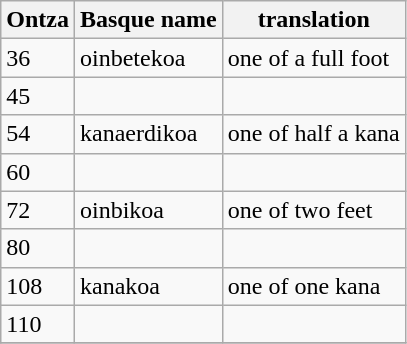<table class="wikitable">
<tr>
<th>Ontza</th>
<th>Basque name</th>
<th>translation</th>
</tr>
<tr>
<td>36</td>
<td>oinbetekoa</td>
<td>one of a full foot</td>
</tr>
<tr>
<td>45</td>
<td></td>
<td></td>
</tr>
<tr>
<td>54</td>
<td>kanaerdikoa</td>
<td>one of half a kana</td>
</tr>
<tr>
<td>60</td>
<td></td>
<td></td>
</tr>
<tr>
<td>72</td>
<td>oinbikoa</td>
<td>one of two feet</td>
</tr>
<tr>
<td>80</td>
<td></td>
<td></td>
</tr>
<tr>
<td>108</td>
<td>kanakoa</td>
<td>one of one kana</td>
</tr>
<tr>
<td>110</td>
<td></td>
<td></td>
</tr>
<tr>
</tr>
</table>
